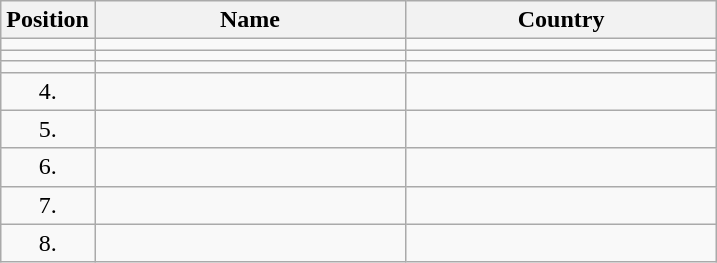<table class="wikitable">
<tr>
<th width="20">Position</th>
<th width="200">Name</th>
<th width="200">Country</th>
</tr>
<tr>
<td align="center"></td>
<td></td>
<td></td>
</tr>
<tr>
<td align="center"></td>
<td></td>
<td></td>
</tr>
<tr>
<td align="center"></td>
<td></td>
<td></td>
</tr>
<tr>
<td align="center">4.</td>
<td></td>
<td></td>
</tr>
<tr>
<td align="center">5.</td>
<td></td>
<td></td>
</tr>
<tr>
<td align="center">6.</td>
<td></td>
<td></td>
</tr>
<tr>
<td align="center">7.</td>
<td></td>
<td></td>
</tr>
<tr>
<td align="center">8.</td>
<td></td>
<td></td>
</tr>
</table>
